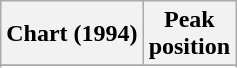<table class="wikitable sortable">
<tr>
<th align="left">Chart (1994)</th>
<th align="center">Peak<br>position</th>
</tr>
<tr>
</tr>
<tr>
</tr>
</table>
